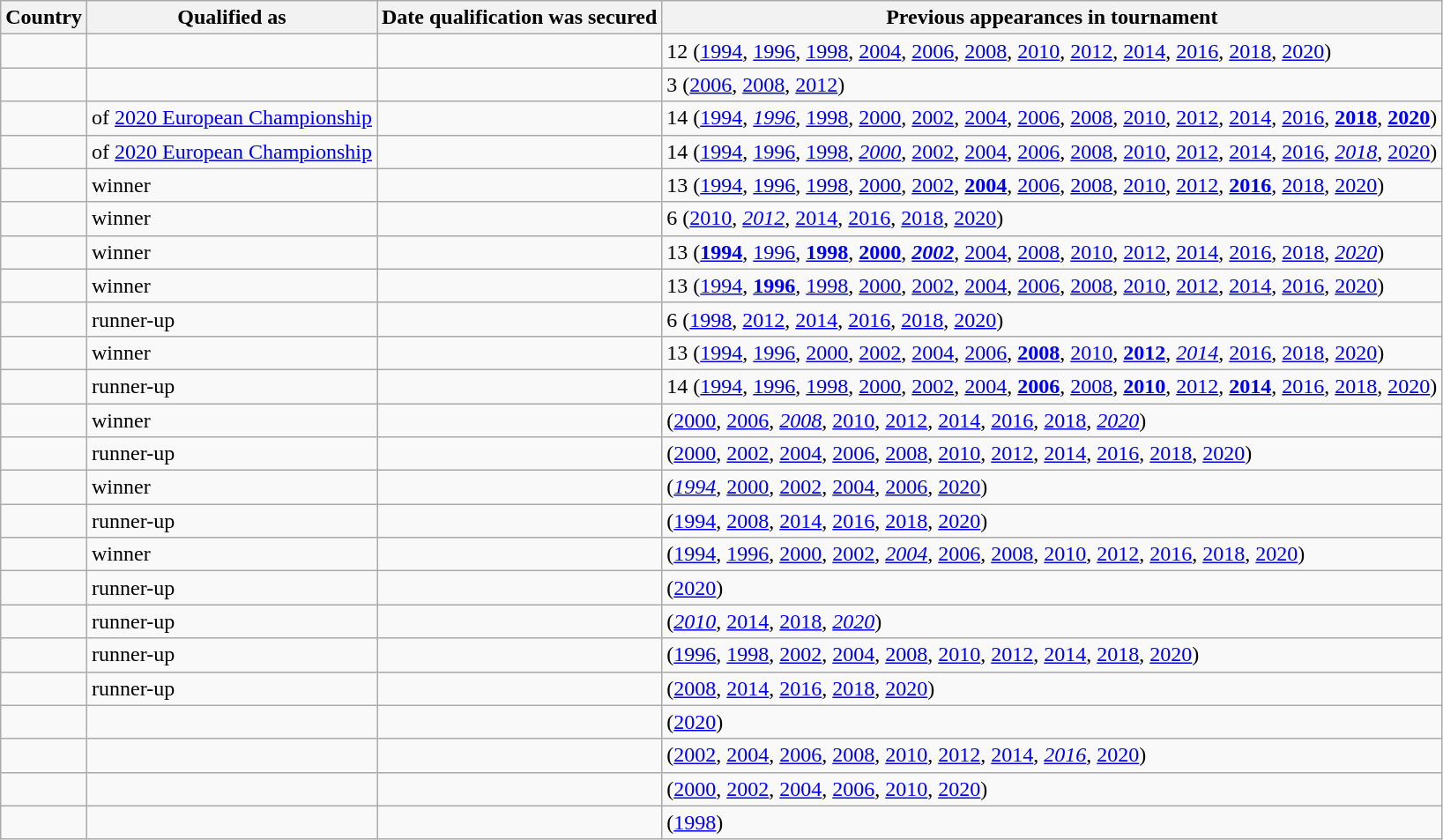<table class="wikitable sortable">
<tr>
<th>Country</th>
<th>Qualified as</th>
<th>Date qualification was secured</th>
<th>Previous appearances in tournament</th>
</tr>
<tr>
<td></td>
<td></td>
<td></td>
<td>12 (<a href='#'>1994</a>, <a href='#'>1996</a>, <a href='#'>1998</a>, <a href='#'>2004</a>, <a href='#'>2006</a>, <a href='#'>2008</a>, <a href='#'>2010</a>, <a href='#'>2012</a>, <a href='#'>2014</a>, <a href='#'>2016</a>, <a href='#'>2018</a>, <a href='#'>2020</a>)</td>
</tr>
<tr>
<td></td>
<td></td>
<td></td>
<td>3 (<a href='#'>2006</a>, <a href='#'>2008</a>, <a href='#'>2012</a>)</td>
</tr>
<tr>
<td></td>
<td> of <a href='#'>2020 European Championship</a></td>
<td></td>
<td>14 (<a href='#'>1994</a>, <a href='#'><em>1996</em></a>, <a href='#'>1998</a>, <a href='#'>2000</a>, <a href='#'>2002</a>, <a href='#'>2004</a>, <a href='#'>2006</a>, <a href='#'>2008</a>, <a href='#'>2010</a>, <a href='#'>2012</a>, <a href='#'>2014</a>, <a href='#'>2016</a>, <strong><a href='#'>2018</a></strong>, <strong><a href='#'>2020</a></strong>)</td>
</tr>
<tr>
<td></td>
<td> of <a href='#'>2020 European Championship</a></td>
<td></td>
<td>14 (<a href='#'>1994</a>, <a href='#'>1996</a>, <a href='#'>1998</a>, <a href='#'><em>2000</em></a>, <a href='#'>2002</a>, <a href='#'>2004</a>, <a href='#'>2006</a>, <a href='#'>2008</a>, <a href='#'>2010</a>, <a href='#'>2012</a>, <a href='#'>2014</a>, <a href='#'>2016</a>, <em><a href='#'>2018</a></em>, <a href='#'>2020</a>)</td>
</tr>
<tr>
<td></td>
<td> winner</td>
<td></td>
<td>13 (<a href='#'>1994</a>, <a href='#'>1996</a>, <a href='#'>1998</a>, <a href='#'>2000</a>, <a href='#'>2002</a>, <strong><a href='#'>2004</a></strong>, <a href='#'>2006</a>, <a href='#'>2008</a>, <a href='#'>2010</a>, <a href='#'>2012</a>, <strong><a href='#'>2016</a></strong>, <a href='#'>2018</a>, <a href='#'>2020</a>)</td>
</tr>
<tr>
<td></td>
<td> winner</td>
<td></td>
<td>6 (<a href='#'>2010</a>, <em><a href='#'>2012</a></em>, <a href='#'>2014</a>, <a href='#'>2016</a>, <a href='#'>2018</a>, <a href='#'>2020</a>)</td>
</tr>
<tr>
<td></td>
<td> winner</td>
<td></td>
<td>13 (<a href='#'><strong>1994</strong></a>, <a href='#'>1996</a>, <a href='#'><strong>1998</strong></a>, <a href='#'><strong>2000</strong></a>, <a href='#'><strong><em>2002</em></strong></a>, <a href='#'>2004</a>, <a href='#'>2008</a>, <a href='#'>2010</a>, <a href='#'>2012</a>, <a href='#'>2014</a>, <a href='#'>2016</a>, <a href='#'>2018</a>, <em><a href='#'>2020</a></em>)</td>
</tr>
<tr>
<td></td>
<td> winner</td>
<td></td>
<td>13 (<a href='#'>1994</a>, <a href='#'><strong>1996</strong></a>, <a href='#'>1998</a>, <a href='#'>2000</a>, <a href='#'>2002</a>, <a href='#'>2004</a>, <a href='#'>2006</a>, <a href='#'>2008</a>, <a href='#'>2010</a>, <a href='#'>2012</a>, <a href='#'>2014</a>, <a href='#'>2016</a>, <a href='#'>2020</a>)</td>
</tr>
<tr>
<td></td>
<td> runner-up</td>
<td></td>
<td>6 (<a href='#'>1998</a>, <a href='#'>2012</a>, <a href='#'>2014</a>, <a href='#'>2016</a>, <a href='#'>2018</a>, <a href='#'>2020</a>)</td>
</tr>
<tr>
<td></td>
<td> winner</td>
<td></td>
<td>13 (<a href='#'>1994</a>, <a href='#'>1996</a>, <a href='#'>2000</a>, <a href='#'>2002</a>, <a href='#'>2004</a>, <a href='#'>2006</a>, <a href='#'><strong>2008</strong></a>, <a href='#'>2010</a>, <a href='#'><strong>2012</strong></a>, <a href='#'><em>2014</em></a>, <a href='#'>2016</a>, <a href='#'>2018</a>, <a href='#'>2020</a>)</td>
</tr>
<tr>
<td></td>
<td> runner-up</td>
<td></td>
<td>14 (<a href='#'>1994</a>, <a href='#'>1996</a>, <a href='#'>1998</a>, <a href='#'>2000</a>, <a href='#'>2002</a>, <a href='#'>2004</a>, <a href='#'><strong>2006</strong></a>, <a href='#'>2008</a>, <a href='#'><strong>2010</strong></a>, <a href='#'>2012</a>, <a href='#'><strong>2014</strong></a>, <a href='#'>2016</a>, <a href='#'>2018</a>, <a href='#'>2020</a>)</td>
</tr>
<tr>
<td></td>
<td> winner</td>
<td></td>
<td> (<a href='#'>2000</a>, <a href='#'>2006</a>, <a href='#'><em>2008</em></a>, <a href='#'>2010</a>, <a href='#'>2012</a>, <a href='#'>2014</a>, <a href='#'>2016</a>, <a href='#'>2018</a>, <em><a href='#'>2020</a></em>)</td>
</tr>
<tr>
<td></td>
<td> runner-up</td>
<td></td>
<td> (<a href='#'>2000</a>, <a href='#'>2002</a>, <a href='#'>2004</a>, <a href='#'>2006</a>, <a href='#'>2008</a>, <a href='#'>2010</a>, <a href='#'>2012</a>, <a href='#'>2014</a>, <a href='#'>2016</a>, <a href='#'>2018</a>, <a href='#'>2020</a>)</td>
</tr>
<tr>
<td></td>
<td> winner</td>
<td></td>
<td> (<em><a href='#'>1994</a></em>, <a href='#'>2000</a>, <a href='#'>2002</a>, <a href='#'>2004</a>, <a href='#'>2006</a>, <a href='#'>2020</a>)</td>
</tr>
<tr>
<td></td>
<td> runner-up</td>
<td></td>
<td> (<a href='#'>1994</a>, <a href='#'>2008</a>, <a href='#'>2014</a>, <a href='#'>2016</a>, <a href='#'>2018</a>, <a href='#'>2020</a>)</td>
</tr>
<tr>
<td></td>
<td> winner</td>
<td></td>
<td> (<a href='#'>1994</a>, <a href='#'>1996</a>, <a href='#'>2000</a>, <a href='#'>2002</a>, <em><a href='#'>2004</a></em>, <a href='#'>2006</a>, <a href='#'>2008</a>, <a href='#'>2010</a>, <a href='#'>2012</a>, <a href='#'>2016</a>, <a href='#'>2018</a>, <a href='#'>2020</a>)</td>
</tr>
<tr>
<td></td>
<td> runner-up</td>
<td></td>
<td> (<a href='#'>2020</a>)</td>
</tr>
<tr>
<td></td>
<td> runner-up</td>
<td></td>
<td> (<em><a href='#'>2010</a></em>, <a href='#'>2014</a>, <a href='#'>2018</a>, <em><a href='#'>2020</a></em>)</td>
</tr>
<tr>
<td></td>
<td> runner-up</td>
<td></td>
<td> (<a href='#'>1996</a>, <a href='#'>1998</a>, <a href='#'>2002</a>, <a href='#'>2004</a>, <a href='#'>2008</a>, <a href='#'>2010</a>, <a href='#'>2012</a>, <a href='#'>2014</a>, <a href='#'>2018</a>, <a href='#'>2020</a>)</td>
</tr>
<tr>
<td></td>
<td> runner-up</td>
<td></td>
<td> (<a href='#'>2008</a>, <a href='#'>2014</a>, <a href='#'>2016</a>, <a href='#'>2018</a>, <a href='#'>2020</a>)</td>
</tr>
<tr>
<td></td>
<td></td>
<td></td>
<td> (<a href='#'>2020</a>)</td>
</tr>
<tr>
<td></td>
<td></td>
<td></td>
<td> (<a href='#'>2002</a>, <a href='#'>2004</a>, <a href='#'>2006</a>, <a href='#'>2008</a>, <a href='#'>2010</a>, <a href='#'>2012</a>, <a href='#'>2014</a>, <em><a href='#'>2016</a></em>, <a href='#'>2020</a>)</td>
</tr>
<tr>
<td></td>
<td></td>
<td></td>
<td> (<a href='#'>2000</a>, <a href='#'>2002</a>, <a href='#'>2004</a>, <a href='#'>2006</a>, <a href='#'>2010</a>, <a href='#'>2020</a>)</td>
</tr>
<tr>
<td></td>
<td></td>
<td></td>
<td> (<a href='#'>1998</a>)</td>
</tr>
</table>
